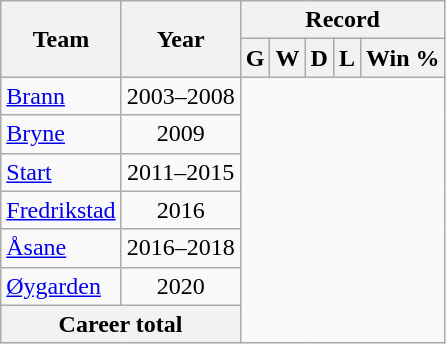<table class="wikitable" style="text-align: center">
<tr>
<th rowspan="2">Team</th>
<th rowspan="2">Year</th>
<th colspan="5">Record</th>
</tr>
<tr>
<th>G</th>
<th>W</th>
<th>D</th>
<th>L</th>
<th>Win %</th>
</tr>
<tr>
<td align="left"><a href='#'>Brann</a></td>
<td>2003–2008<br></td>
</tr>
<tr>
<td align="left"><a href='#'>Bryne</a></td>
<td>2009<br></td>
</tr>
<tr>
<td align="left"><a href='#'>Start</a></td>
<td>2011–2015<br></td>
</tr>
<tr>
<td align="left"><a href='#'>Fredrikstad</a></td>
<td>2016<br></td>
</tr>
<tr>
<td align="left"><a href='#'>Åsane</a></td>
<td>2016–2018<br></td>
</tr>
<tr>
<td align="left"><a href='#'>Øygarden</a></td>
<td>2020<br></td>
</tr>
<tr>
<th colspan="2">Career total<br></th>
</tr>
</table>
